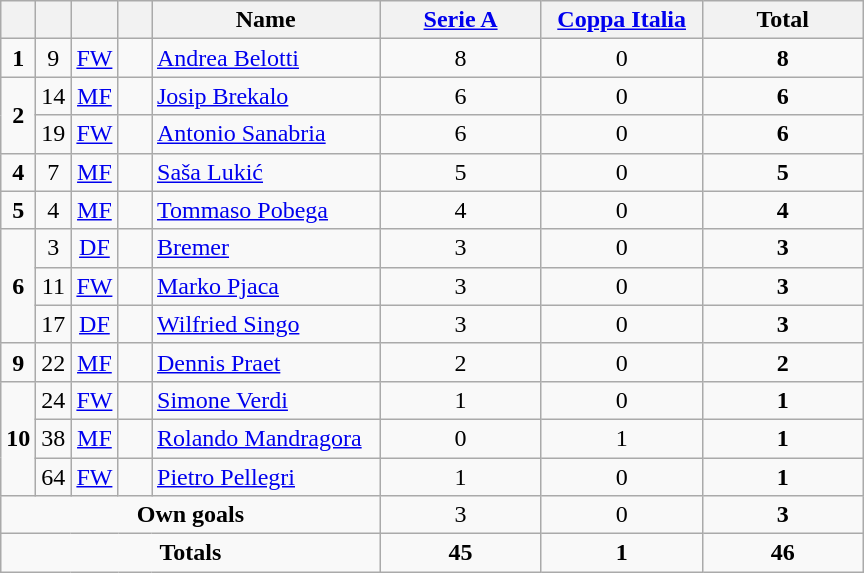<table class="wikitable" style="text-align:center">
<tr>
<th width=15></th>
<th width=15></th>
<th width=15></th>
<th width=15></th>
<th width=145>Name</th>
<th width=100><a href='#'>Serie A</a></th>
<th width=100><a href='#'>Coppa Italia</a></th>
<th width=100>Total</th>
</tr>
<tr>
<td><strong>1</strong></td>
<td>9</td>
<td><a href='#'>FW</a></td>
<td></td>
<td align=left><a href='#'>Andrea Belotti</a></td>
<td>8</td>
<td>0</td>
<td><strong>8</strong></td>
</tr>
<tr>
<td rowspan=2><strong>2</strong></td>
<td>14</td>
<td><a href='#'>MF</a></td>
<td></td>
<td align=left><a href='#'>Josip Brekalo</a></td>
<td>6</td>
<td>0</td>
<td><strong>6</strong></td>
</tr>
<tr>
<td>19</td>
<td><a href='#'>FW</a></td>
<td></td>
<td align=left><a href='#'>Antonio Sanabria</a></td>
<td>6</td>
<td>0</td>
<td><strong>6</strong></td>
</tr>
<tr>
<td><strong>4</strong></td>
<td>7</td>
<td><a href='#'>MF</a></td>
<td></td>
<td align=left><a href='#'>Saša Lukić</a></td>
<td>5</td>
<td>0</td>
<td><strong>5</strong></td>
</tr>
<tr>
<td><strong>5</strong></td>
<td>4</td>
<td><a href='#'>MF</a></td>
<td></td>
<td align=left><a href='#'>Tommaso Pobega</a></td>
<td>4</td>
<td>0</td>
<td><strong>4</strong></td>
</tr>
<tr>
<td rowspan=3><strong>6</strong></td>
<td>3</td>
<td><a href='#'>DF</a></td>
<td></td>
<td align=left><a href='#'>Bremer</a></td>
<td>3</td>
<td>0</td>
<td><strong>3</strong></td>
</tr>
<tr>
<td>11</td>
<td><a href='#'>FW</a></td>
<td></td>
<td align=left><a href='#'>Marko Pjaca</a></td>
<td>3</td>
<td>0</td>
<td><strong>3</strong></td>
</tr>
<tr>
<td>17</td>
<td><a href='#'>DF</a></td>
<td></td>
<td align=left><a href='#'>Wilfried Singo</a></td>
<td>3</td>
<td>0</td>
<td><strong>3</strong></td>
</tr>
<tr>
<td><strong>9</strong></td>
<td>22</td>
<td><a href='#'>MF</a></td>
<td></td>
<td align=left><a href='#'>Dennis Praet</a></td>
<td>2</td>
<td>0</td>
<td><strong>2</strong></td>
</tr>
<tr>
<td rowspan=3><strong>10</strong></td>
<td>24</td>
<td><a href='#'>FW</a></td>
<td></td>
<td align=left><a href='#'>Simone Verdi</a></td>
<td>1</td>
<td>0</td>
<td><strong>1</strong></td>
</tr>
<tr>
<td>38</td>
<td><a href='#'>MF</a></td>
<td></td>
<td align=left><a href='#'>Rolando Mandragora</a></td>
<td>0</td>
<td>1</td>
<td><strong>1</strong></td>
</tr>
<tr>
<td>64</td>
<td><a href='#'>FW</a></td>
<td></td>
<td align=left><a href='#'>Pietro Pellegri</a></td>
<td>1</td>
<td>0</td>
<td><strong>1</strong></td>
</tr>
<tr>
<td colspan=5><strong>Own goals</strong></td>
<td>3</td>
<td>0</td>
<td><strong>3</strong></td>
</tr>
<tr>
<td colspan=5><strong>Totals</strong></td>
<td><strong>45</strong></td>
<td><strong>1</strong></td>
<td><strong>46</strong></td>
</tr>
</table>
